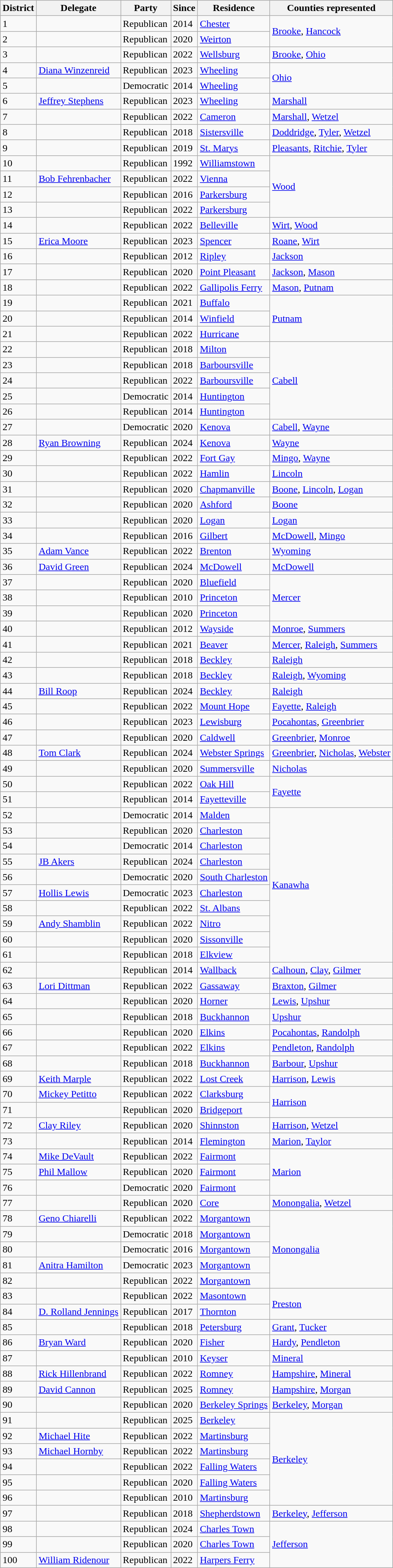<table class="sortable wikitable">
<tr>
<th>District</th>
<th>Delegate</th>
<th>Party</th>
<th>Since</th>
<th>Residence</th>
<th>Counties represented</th>
</tr>
<tr>
<td>1</td>
<td></td>
<td>Republican</td>
<td>2014</td>
<td><a href='#'>Chester</a></td>
<td rowspan="2"><a href='#'>Brooke</a>, <a href='#'>Hancock</a></td>
</tr>
<tr>
<td>2</td>
<td></td>
<td>Republican</td>
<td>2020</td>
<td><a href='#'>Weirton</a></td>
</tr>
<tr>
<td>3</td>
<td></td>
<td>Republican</td>
<td>2022</td>
<td><a href='#'>Wellsburg</a></td>
<td><a href='#'>Brooke</a>, <a href='#'>Ohio</a></td>
</tr>
<tr>
<td>4</td>
<td><a href='#'>Diana Winzenreid</a></td>
<td>Republican</td>
<td>2023</td>
<td><a href='#'>Wheeling</a></td>
<td rowspan="2"><a href='#'>Ohio</a></td>
</tr>
<tr>
<td>5</td>
<td></td>
<td>Democratic</td>
<td>2014</td>
<td><a href='#'>Wheeling</a></td>
</tr>
<tr>
<td>6</td>
<td><a href='#'>Jeffrey Stephens</a></td>
<td>Republican</td>
<td>2023</td>
<td><a href='#'>Wheeling</a></td>
<td><a href='#'>Marshall</a></td>
</tr>
<tr>
<td>7</td>
<td></td>
<td>Republican</td>
<td>2022</td>
<td><a href='#'>Cameron</a></td>
<td><a href='#'>Marshall</a>, <a href='#'>Wetzel</a></td>
</tr>
<tr>
<td>8</td>
<td></td>
<td>Republican</td>
<td>2018</td>
<td><a href='#'>Sistersville</a></td>
<td><a href='#'>Doddridge</a>, <a href='#'>Tyler</a>, <a href='#'>Wetzel</a></td>
</tr>
<tr>
<td>9</td>
<td></td>
<td>Republican</td>
<td>2019</td>
<td><a href='#'>St. Marys</a></td>
<td><a href='#'>Pleasants</a>, <a href='#'>Ritchie</a>, <a href='#'>Tyler</a></td>
</tr>
<tr>
<td>10</td>
<td></td>
<td>Republican</td>
<td>1992</td>
<td><a href='#'>Williamstown</a></td>
<td rowspan="4"><a href='#'>Wood</a></td>
</tr>
<tr>
<td>11</td>
<td><a href='#'>Bob Fehrenbacher</a></td>
<td>Republican</td>
<td>2022</td>
<td><a href='#'>Vienna</a></td>
</tr>
<tr>
<td>12</td>
<td></td>
<td>Republican</td>
<td>2016</td>
<td><a href='#'>Parkersburg</a></td>
</tr>
<tr>
<td>13</td>
<td></td>
<td>Republican</td>
<td>2022</td>
<td><a href='#'>Parkersburg</a></td>
</tr>
<tr>
<td>14</td>
<td></td>
<td>Republican</td>
<td>2022</td>
<td><a href='#'>Belleville</a></td>
<td><a href='#'>Wirt</a>, <a href='#'>Wood</a></td>
</tr>
<tr>
<td>15</td>
<td><a href='#'>Erica Moore</a></td>
<td>Republican</td>
<td>2023</td>
<td><a href='#'>Spencer</a></td>
<td><a href='#'>Roane</a>, <a href='#'>Wirt</a></td>
</tr>
<tr>
<td>16</td>
<td></td>
<td>Republican</td>
<td>2012</td>
<td><a href='#'>Ripley</a></td>
<td><a href='#'>Jackson</a></td>
</tr>
<tr>
<td>17</td>
<td></td>
<td>Republican</td>
<td>2020</td>
<td><a href='#'>Point Pleasant</a></td>
<td><a href='#'>Jackson</a>, <a href='#'>Mason</a></td>
</tr>
<tr>
<td>18</td>
<td></td>
<td>Republican</td>
<td>2022</td>
<td><a href='#'>Gallipolis Ferry</a></td>
<td><a href='#'>Mason</a>, <a href='#'>Putnam</a></td>
</tr>
<tr>
<td>19</td>
<td></td>
<td>Republican</td>
<td>2021</td>
<td><a href='#'>Buffalo</a></td>
<td rowspan="3"><a href='#'>Putnam</a></td>
</tr>
<tr>
<td>20</td>
<td></td>
<td>Republican</td>
<td>2014</td>
<td><a href='#'>Winfield</a></td>
</tr>
<tr>
<td>21</td>
<td></td>
<td>Republican</td>
<td>2022</td>
<td><a href='#'>Hurricane</a></td>
</tr>
<tr>
<td>22</td>
<td></td>
<td>Republican</td>
<td>2018</td>
<td><a href='#'>Milton</a></td>
<td rowspan="5"><a href='#'>Cabell</a></td>
</tr>
<tr>
<td>23</td>
<td></td>
<td>Republican</td>
<td>2018</td>
<td><a href='#'>Barboursville</a></td>
</tr>
<tr>
<td>24</td>
<td></td>
<td>Republican</td>
<td>2022</td>
<td><a href='#'>Barboursville</a></td>
</tr>
<tr>
<td>25</td>
<td></td>
<td>Democratic</td>
<td>2014</td>
<td><a href='#'>Huntington</a></td>
</tr>
<tr>
<td>26</td>
<td></td>
<td>Republican</td>
<td>2014</td>
<td><a href='#'>Huntington</a></td>
</tr>
<tr>
<td>27</td>
<td></td>
<td>Democratic</td>
<td>2020</td>
<td><a href='#'>Kenova</a></td>
<td><a href='#'>Cabell</a>, <a href='#'>Wayne</a></td>
</tr>
<tr>
<td>28</td>
<td><a href='#'>Ryan Browning</a></td>
<td>Republican</td>
<td>2024</td>
<td><a href='#'>Kenova</a></td>
<td><a href='#'>Wayne</a></td>
</tr>
<tr>
<td>29</td>
<td></td>
<td>Republican</td>
<td>2022</td>
<td><a href='#'>Fort Gay</a></td>
<td><a href='#'>Mingo</a>, <a href='#'>Wayne</a></td>
</tr>
<tr>
<td>30</td>
<td></td>
<td>Republican</td>
<td>2022</td>
<td><a href='#'>Hamlin</a></td>
<td><a href='#'>Lincoln</a></td>
</tr>
<tr>
<td>31</td>
<td></td>
<td>Republican</td>
<td>2020</td>
<td><a href='#'>Chapmanville</a></td>
<td><a href='#'>Boone</a>, <a href='#'>Lincoln</a>, <a href='#'>Logan</a></td>
</tr>
<tr>
<td>32</td>
<td></td>
<td>Republican</td>
<td>2020</td>
<td><a href='#'>Ashford</a></td>
<td><a href='#'>Boone</a></td>
</tr>
<tr>
<td>33</td>
<td></td>
<td>Republican</td>
<td>2020</td>
<td><a href='#'>Logan</a></td>
<td><a href='#'>Logan</a></td>
</tr>
<tr>
<td>34</td>
<td></td>
<td>Republican</td>
<td>2016</td>
<td><a href='#'>Gilbert</a></td>
<td><a href='#'>McDowell</a>, <a href='#'>Mingo</a></td>
</tr>
<tr>
<td>35</td>
<td><a href='#'>Adam Vance</a></td>
<td>Republican</td>
<td>2022</td>
<td><a href='#'>Brenton</a></td>
<td><a href='#'>Wyoming</a></td>
</tr>
<tr>
<td>36</td>
<td><a href='#'>David Green</a></td>
<td>Republican</td>
<td>2024</td>
<td><a href='#'>McDowell</a></td>
<td><a href='#'>McDowell</a></td>
</tr>
<tr>
<td>37</td>
<td></td>
<td>Republican</td>
<td>2020</td>
<td><a href='#'>Bluefield</a></td>
<td rowspan="3"><a href='#'>Mercer</a></td>
</tr>
<tr>
<td>38</td>
<td></td>
<td>Republican</td>
<td>2010</td>
<td><a href='#'>Princeton</a></td>
</tr>
<tr>
<td>39</td>
<td></td>
<td>Republican</td>
<td>2020</td>
<td><a href='#'>Princeton</a></td>
</tr>
<tr>
<td>40</td>
<td></td>
<td>Republican</td>
<td>2012</td>
<td><a href='#'>Wayside</a></td>
<td><a href='#'>Monroe</a>, <a href='#'>Summers</a></td>
</tr>
<tr>
<td>41</td>
<td></td>
<td>Republican</td>
<td>2021</td>
<td><a href='#'>Beaver</a></td>
<td><a href='#'>Mercer</a>, <a href='#'>Raleigh</a>, <a href='#'>Summers</a></td>
</tr>
<tr>
<td>42</td>
<td></td>
<td>Republican</td>
<td>2018</td>
<td><a href='#'>Beckley</a></td>
<td><a href='#'>Raleigh</a></td>
</tr>
<tr>
<td>43</td>
<td></td>
<td>Republican</td>
<td>2018</td>
<td><a href='#'>Beckley</a></td>
<td><a href='#'>Raleigh</a>, <a href='#'>Wyoming</a></td>
</tr>
<tr>
<td>44</td>
<td><a href='#'>Bill Roop</a></td>
<td>Republican</td>
<td>2024</td>
<td><a href='#'>Beckley</a></td>
<td><a href='#'>Raleigh</a></td>
</tr>
<tr>
<td>45</td>
<td></td>
<td>Republican</td>
<td>2022</td>
<td><a href='#'>Mount Hope</a></td>
<td><a href='#'>Fayette</a>, <a href='#'>Raleigh</a></td>
</tr>
<tr>
<td>46</td>
<td></td>
<td>Republican</td>
<td>2023</td>
<td><a href='#'>Lewisburg</a></td>
<td><a href='#'>Pocahontas</a>, <a href='#'>Greenbrier</a></td>
</tr>
<tr>
<td>47</td>
<td></td>
<td>Republican</td>
<td>2020</td>
<td><a href='#'>Caldwell</a></td>
<td><a href='#'>Greenbrier</a>, <a href='#'>Monroe</a></td>
</tr>
<tr>
<td>48</td>
<td><a href='#'>Tom Clark</a></td>
<td>Republican</td>
<td>2024</td>
<td><a href='#'>Webster Springs</a></td>
<td><a href='#'>Greenbrier</a>, <a href='#'>Nicholas</a>, <a href='#'>Webster</a></td>
</tr>
<tr>
<td>49</td>
<td></td>
<td>Republican</td>
<td>2020</td>
<td><a href='#'>Summersville</a></td>
<td><a href='#'>Nicholas</a></td>
</tr>
<tr>
<td>50</td>
<td></td>
<td>Republican</td>
<td>2022</td>
<td><a href='#'>Oak Hill</a></td>
<td rowspan="2"><a href='#'>Fayette</a></td>
</tr>
<tr>
<td>51</td>
<td></td>
<td>Republican</td>
<td>2014</td>
<td><a href='#'>Fayetteville</a></td>
</tr>
<tr>
<td>52</td>
<td></td>
<td>Democratic</td>
<td>2014</td>
<td><a href='#'>Malden</a></td>
<td rowspan="10"><a href='#'>Kanawha</a></td>
</tr>
<tr>
<td>53</td>
<td></td>
<td>Republican</td>
<td>2020</td>
<td><a href='#'>Charleston</a></td>
</tr>
<tr>
<td>54</td>
<td></td>
<td>Democratic</td>
<td>2014</td>
<td><a href='#'>Charleston</a></td>
</tr>
<tr>
<td>55</td>
<td><a href='#'>JB Akers</a></td>
<td>Republican</td>
<td>2024</td>
<td><a href='#'>Charleston</a></td>
</tr>
<tr>
<td>56</td>
<td></td>
<td>Democratic</td>
<td>2020</td>
<td><a href='#'>South Charleston</a></td>
</tr>
<tr>
<td>57</td>
<td><a href='#'>Hollis Lewis</a></td>
<td>Democratic</td>
<td>2023</td>
<td><a href='#'>Charleston</a></td>
</tr>
<tr>
<td>58</td>
<td></td>
<td>Republican</td>
<td>2022</td>
<td><a href='#'>St. Albans</a></td>
</tr>
<tr>
<td>59</td>
<td><a href='#'>Andy Shamblin</a></td>
<td>Republican</td>
<td>2022</td>
<td><a href='#'>Nitro</a></td>
</tr>
<tr>
<td>60</td>
<td></td>
<td>Republican</td>
<td>2020</td>
<td><a href='#'>Sissonville</a></td>
</tr>
<tr>
<td>61</td>
<td></td>
<td>Republican</td>
<td>2018</td>
<td><a href='#'>Elkview</a></td>
</tr>
<tr>
<td>62</td>
<td></td>
<td>Republican</td>
<td>2014</td>
<td><a href='#'>Wallback</a></td>
<td><a href='#'>Calhoun</a>, <a href='#'>Clay</a>, <a href='#'>Gilmer</a></td>
</tr>
<tr>
<td>63</td>
<td><a href='#'>Lori Dittman</a></td>
<td>Republican</td>
<td>2022</td>
<td><a href='#'>Gassaway</a></td>
<td><a href='#'>Braxton</a>, <a href='#'>Gilmer</a></td>
</tr>
<tr>
<td>64</td>
<td></td>
<td>Republican</td>
<td>2020</td>
<td><a href='#'>Horner</a></td>
<td><a href='#'>Lewis</a>, <a href='#'>Upshur</a></td>
</tr>
<tr>
<td>65</td>
<td></td>
<td>Republican</td>
<td>2018</td>
<td><a href='#'>Buckhannon</a></td>
<td><a href='#'>Upshur</a></td>
</tr>
<tr>
<td>66</td>
<td></td>
<td>Republican</td>
<td>2020</td>
<td><a href='#'>Elkins</a></td>
<td><a href='#'>Pocahontas</a>, <a href='#'>Randolph</a></td>
</tr>
<tr>
<td>67</td>
<td></td>
<td>Republican</td>
<td>2022</td>
<td><a href='#'>Elkins</a></td>
<td><a href='#'>Pendleton</a>, <a href='#'>Randolph</a></td>
</tr>
<tr>
<td>68</td>
<td></td>
<td>Republican</td>
<td>2018</td>
<td><a href='#'>Buckhannon</a></td>
<td><a href='#'>Barbour</a>, <a href='#'>Upshur</a></td>
</tr>
<tr>
<td>69</td>
<td><a href='#'>Keith Marple</a></td>
<td>Republican</td>
<td>2022</td>
<td><a href='#'>Lost Creek</a></td>
<td><a href='#'>Harrison</a>, <a href='#'>Lewis</a></td>
</tr>
<tr>
<td>70</td>
<td><a href='#'>Mickey Petitto</a></td>
<td>Republican</td>
<td>2022</td>
<td><a href='#'>Clarksburg</a></td>
<td rowspan="2"><a href='#'>Harrison</a></td>
</tr>
<tr>
<td>71</td>
<td></td>
<td>Republican</td>
<td>2020</td>
<td><a href='#'>Bridgeport</a></td>
</tr>
<tr>
<td>72</td>
<td><a href='#'>Clay Riley</a></td>
<td>Republican</td>
<td>2020</td>
<td><a href='#'>Shinnston</a></td>
<td><a href='#'>Harrison</a>, <a href='#'>Wetzel</a></td>
</tr>
<tr>
<td>73</td>
<td></td>
<td>Republican</td>
<td>2014</td>
<td><a href='#'>Flemington</a></td>
<td><a href='#'>Marion</a>, <a href='#'>Taylor</a></td>
</tr>
<tr>
<td>74</td>
<td><a href='#'>Mike DeVault</a></td>
<td>Republican</td>
<td>2022</td>
<td><a href='#'>Fairmont</a></td>
<td rowspan="3"><a href='#'>Marion</a></td>
</tr>
<tr>
<td>75</td>
<td><a href='#'>Phil Mallow</a></td>
<td>Republican</td>
<td>2020</td>
<td><a href='#'>Fairmont</a></td>
</tr>
<tr>
<td>76</td>
<td></td>
<td>Democratic</td>
<td>2020</td>
<td><a href='#'>Fairmont</a></td>
</tr>
<tr>
<td>77</td>
<td></td>
<td>Republican</td>
<td>2020</td>
<td><a href='#'>Core</a></td>
<td><a href='#'>Monongalia</a>, <a href='#'>Wetzel</a></td>
</tr>
<tr>
<td>78</td>
<td><a href='#'>Geno Chiarelli</a></td>
<td>Republican</td>
<td>2022</td>
<td><a href='#'>Morgantown</a></td>
<td rowspan="5"><a href='#'>Monongalia</a></td>
</tr>
<tr>
<td>79</td>
<td></td>
<td>Democratic</td>
<td>2018</td>
<td><a href='#'>Morgantown</a></td>
</tr>
<tr>
<td>80</td>
<td></td>
<td>Democratic</td>
<td>2016</td>
<td><a href='#'>Morgantown</a></td>
</tr>
<tr>
<td>81</td>
<td><a href='#'>Anitra Hamilton</a></td>
<td>Democratic</td>
<td>2023</td>
<td><a href='#'>Morgantown</a></td>
</tr>
<tr>
<td>82</td>
<td></td>
<td>Republican</td>
<td>2022</td>
<td><a href='#'>Morgantown</a></td>
</tr>
<tr>
<td>83</td>
<td></td>
<td>Republican</td>
<td>2022</td>
<td><a href='#'>Masontown</a></td>
<td rowspan="2"><a href='#'>Preston</a></td>
</tr>
<tr>
<td>84</td>
<td><a href='#'>D. Rolland Jennings</a></td>
<td>Republican</td>
<td>2017</td>
<td><a href='#'>Thornton</a></td>
</tr>
<tr>
<td>85</td>
<td></td>
<td>Republican</td>
<td>2018</td>
<td><a href='#'>Petersburg</a></td>
<td><a href='#'>Grant</a>, <a href='#'>Tucker</a></td>
</tr>
<tr>
<td>86</td>
<td><a href='#'>Bryan Ward</a></td>
<td>Republican</td>
<td>2020</td>
<td><a href='#'>Fisher</a></td>
<td><a href='#'>Hardy</a>, <a href='#'>Pendleton</a></td>
</tr>
<tr>
<td>87</td>
<td></td>
<td>Republican</td>
<td>2010</td>
<td><a href='#'>Keyser</a></td>
<td><a href='#'>Mineral</a></td>
</tr>
<tr>
<td>88</td>
<td><a href='#'>Rick Hillenbrand</a></td>
<td>Republican</td>
<td>2022</td>
<td><a href='#'>Romney</a></td>
<td><a href='#'>Hampshire</a>, <a href='#'>Mineral</a></td>
</tr>
<tr>
<td>89</td>
<td><a href='#'>David Cannon</a></td>
<td>Republican</td>
<td>2025</td>
<td><a href='#'>Romney</a></td>
<td><a href='#'>Hampshire</a>, <a href='#'>Morgan</a></td>
</tr>
<tr>
<td>90</td>
<td></td>
<td>Republican</td>
<td>2020</td>
<td><a href='#'>Berkeley Springs</a></td>
<td><a href='#'>Berkeley</a>, <a href='#'>Morgan</a></td>
</tr>
<tr>
<td>91</td>
<td></td>
<td>Republican</td>
<td>2025</td>
<td><a href='#'>Berkeley</a></td>
<td rowspan="6"><a href='#'>Berkeley</a></td>
</tr>
<tr>
<td>92</td>
<td><a href='#'>Michael Hite</a></td>
<td>Republican</td>
<td>2022</td>
<td><a href='#'>Martinsburg</a></td>
</tr>
<tr>
<td>93</td>
<td><a href='#'>Michael Hornby</a></td>
<td>Republican</td>
<td>2022</td>
<td><a href='#'>Martinsburg</a></td>
</tr>
<tr>
<td>94</td>
<td></td>
<td>Republican</td>
<td>2022</td>
<td><a href='#'>Falling Waters</a></td>
</tr>
<tr>
<td>95</td>
<td></td>
<td>Republican</td>
<td>2020</td>
<td><a href='#'>Falling Waters</a></td>
</tr>
<tr>
<td>96</td>
<td></td>
<td>Republican</td>
<td>2010</td>
<td><a href='#'>Martinsburg</a></td>
</tr>
<tr>
<td>97</td>
<td></td>
<td>Republican</td>
<td>2018</td>
<td><a href='#'>Shepherdstown</a></td>
<td><a href='#'>Berkeley</a>, <a href='#'>Jefferson</a></td>
</tr>
<tr>
<td>98</td>
<td></td>
<td>Republican</td>
<td>2024</td>
<td><a href='#'>Charles Town</a></td>
<td rowspan="3"><a href='#'>Jefferson</a></td>
</tr>
<tr>
<td>99</td>
<td></td>
<td>Republican</td>
<td>2020</td>
<td><a href='#'>Charles Town</a></td>
</tr>
<tr>
<td>100</td>
<td><a href='#'>William Ridenour</a></td>
<td>Republican</td>
<td>2022</td>
<td><a href='#'>Harpers Ferry</a></td>
</tr>
</table>
